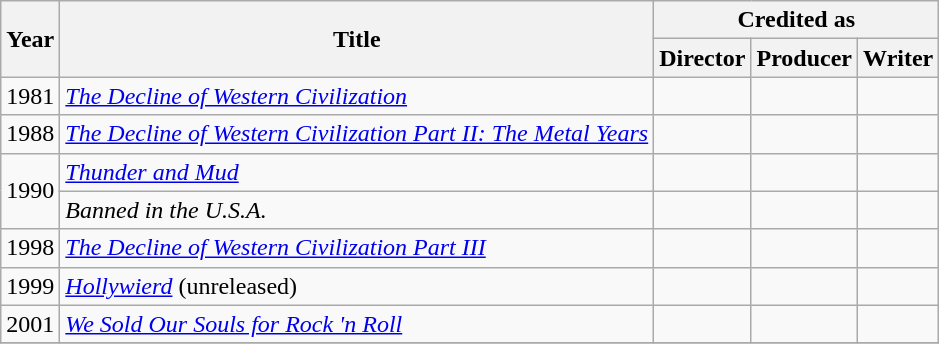<table class="wikitable">
<tr>
<th rowspan="2">Year</th>
<th rowspan="2">Title</th>
<th colspan="3">Credited as</th>
</tr>
<tr>
<th>Director</th>
<th>Producer</th>
<th>Writer</th>
</tr>
<tr>
<td>1981</td>
<td><em><a href='#'>The Decline of Western Civilization</a></em></td>
<td></td>
<td></td>
<td></td>
</tr>
<tr>
<td>1988</td>
<td><em><a href='#'>The Decline of Western Civilization Part II: The Metal Years</a></em></td>
<td></td>
<td></td>
<td></td>
</tr>
<tr>
<td rowspan=2>1990</td>
<td><em><a href='#'>Thunder and Mud</a></em></td>
<td></td>
<td></td>
<td></td>
</tr>
<tr>
<td><em>Banned in the U.S.A.</em></td>
<td></td>
<td></td>
<td></td>
</tr>
<tr>
<td>1998</td>
<td><em><a href='#'>The Decline of Western Civilization Part III</a></em></td>
<td></td>
<td></td>
<td></td>
</tr>
<tr>
<td>1999</td>
<td><em><a href='#'>Hollywierd</a></em> (unreleased)</td>
<td></td>
<td></td>
<td></td>
</tr>
<tr>
<td>2001</td>
<td><em><a href='#'>We Sold Our Souls for Rock 'n Roll</a></em></td>
<td></td>
<td></td>
<td></td>
</tr>
<tr>
</tr>
</table>
